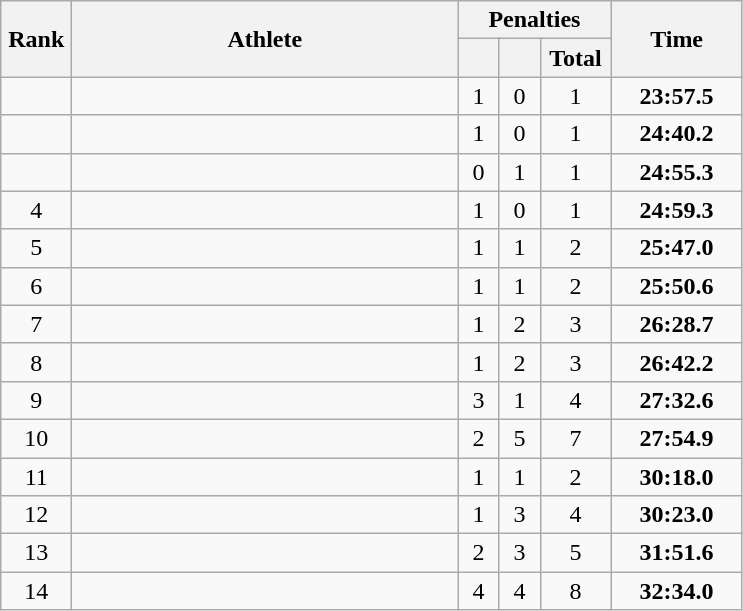<table class=wikitable style="text-align:center">
<tr>
<th rowspan=2 width=40>Rank</th>
<th rowspan=2 width=250>Athlete</th>
<th colspan=3>Penalties</th>
<th rowspan=2 width=80>Time</th>
</tr>
<tr>
<th width=20></th>
<th width=20></th>
<th width=40>Total</th>
</tr>
<tr>
<td></td>
<td align=left></td>
<td>1</td>
<td>0</td>
<td>1</td>
<td><strong>23:57.5</strong></td>
</tr>
<tr>
<td></td>
<td align=left></td>
<td>1</td>
<td>0</td>
<td>1</td>
<td><strong>24:40.2</strong></td>
</tr>
<tr>
<td></td>
<td align=left></td>
<td>0</td>
<td>1</td>
<td>1</td>
<td><strong>24:55.3</strong></td>
</tr>
<tr>
<td>4</td>
<td align=left></td>
<td>1</td>
<td>0</td>
<td>1</td>
<td><strong>24:59.3</strong></td>
</tr>
<tr>
<td>5</td>
<td align=left></td>
<td>1</td>
<td>1</td>
<td>2</td>
<td><strong>25:47.0</strong></td>
</tr>
<tr>
<td>6</td>
<td align=left></td>
<td>1</td>
<td>1</td>
<td>2</td>
<td><strong>25:50.6</strong></td>
</tr>
<tr>
<td>7</td>
<td align=left></td>
<td>1</td>
<td>2</td>
<td>3</td>
<td><strong>26:28.7</strong></td>
</tr>
<tr>
<td>8</td>
<td align=left></td>
<td>1</td>
<td>2</td>
<td>3</td>
<td><strong>26:42.2</strong></td>
</tr>
<tr>
<td>9</td>
<td align=left></td>
<td>3</td>
<td>1</td>
<td>4</td>
<td><strong>27:32.6</strong></td>
</tr>
<tr>
<td>10</td>
<td align=left></td>
<td>2</td>
<td>5</td>
<td>7</td>
<td><strong>27:54.9</strong></td>
</tr>
<tr>
<td>11</td>
<td align=left></td>
<td>1</td>
<td>1</td>
<td>2</td>
<td><strong>30:18.0</strong></td>
</tr>
<tr>
<td>12</td>
<td align=left></td>
<td>1</td>
<td>3</td>
<td>4</td>
<td><strong>30:23.0</strong></td>
</tr>
<tr>
<td>13</td>
<td align=left></td>
<td>2</td>
<td>3</td>
<td>5</td>
<td><strong>31:51.6</strong></td>
</tr>
<tr>
<td>14</td>
<td align=left></td>
<td>4</td>
<td>4</td>
<td>8</td>
<td><strong>32:34.0</strong></td>
</tr>
</table>
